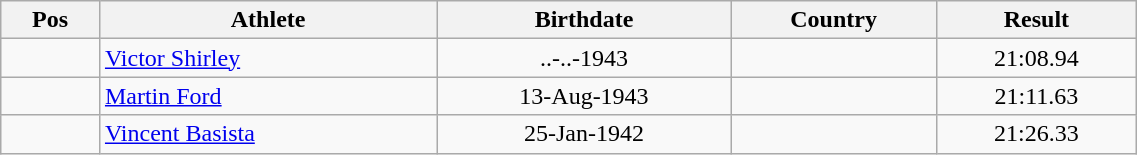<table class="wikitable"  style="text-align:center; width:60%;">
<tr>
<th>Pos</th>
<th>Athlete</th>
<th>Birthdate</th>
<th>Country</th>
<th>Result</th>
</tr>
<tr>
<td align=center></td>
<td align=left><a href='#'>Victor Shirley</a></td>
<td>..-..-1943</td>
<td align=left></td>
<td>21:08.94</td>
</tr>
<tr>
<td align=center></td>
<td align=left><a href='#'>Martin Ford</a></td>
<td>13-Aug-1943</td>
<td align=left></td>
<td>21:11.63</td>
</tr>
<tr>
<td align=center></td>
<td align=left><a href='#'>Vincent Basista</a></td>
<td>25-Jan-1942</td>
<td align=left></td>
<td>21:26.33</td>
</tr>
</table>
